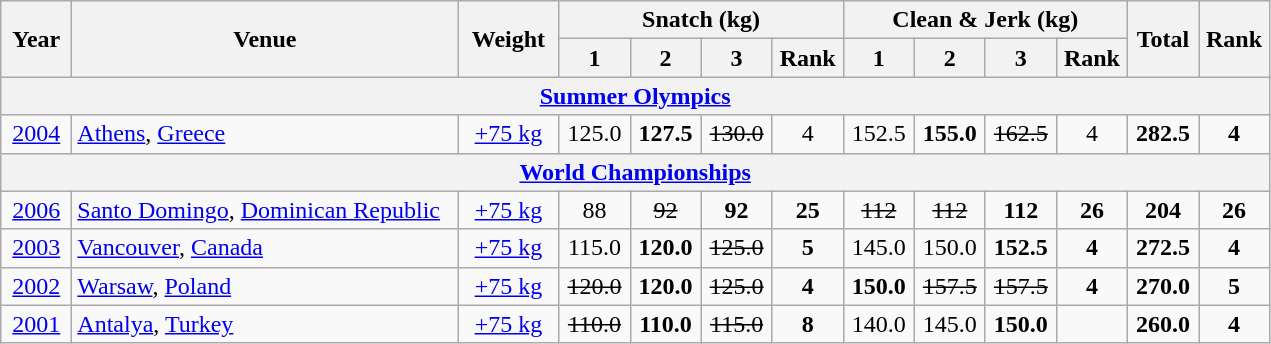<table class="wikitable" style="text-align:center;">
<tr>
<th rowspan=2 width=40>Year</th>
<th rowspan=2 width=250>Venue</th>
<th rowspan=2 width=60>Weight</th>
<th colspan=4>Snatch (kg)</th>
<th colspan=4>Clean & Jerk (kg)</th>
<th rowspan=2 width=40>Total</th>
<th rowspan=2 width=40>Rank</th>
</tr>
<tr>
<th width=40>1</th>
<th width=40>2</th>
<th width=40>3</th>
<th width=40>Rank</th>
<th width=40>1</th>
<th width=40>2</th>
<th width=40>3</th>
<th width=40>Rank</th>
</tr>
<tr>
<th colspan=13><a href='#'>Summer Olympics</a></th>
</tr>
<tr>
<td><a href='#'>2004</a></td>
<td align=left> <a href='#'>Athens</a>, <a href='#'>Greece</a></td>
<td><a href='#'>+75 kg</a></td>
<td>125.0</td>
<td><strong>127.5</strong></td>
<td><s>130.0 </s></td>
<td>4</td>
<td>152.5</td>
<td><strong>155.0</strong></td>
<td><s>162.5 </s></td>
<td>4</td>
<td><strong>282.5</strong></td>
<td><strong>4</strong></td>
</tr>
<tr>
<th colspan=13><a href='#'>World Championships</a></th>
</tr>
<tr>
<td><a href='#'>2006</a></td>
<td align=left> <a href='#'>Santo Domingo</a>, <a href='#'>Dominican Republic</a></td>
<td><a href='#'>+75 kg</a></td>
<td>88</td>
<td><s>92 </s></td>
<td><strong>92</strong></td>
<td><strong>25</strong></td>
<td><s>112 </s></td>
<td><s>112 </s></td>
<td><strong>112</strong></td>
<td><strong>26</strong></td>
<td><strong>204</strong></td>
<td><strong>26</strong></td>
</tr>
<tr>
<td><a href='#'>2003</a></td>
<td align=left> <a href='#'>Vancouver</a>, <a href='#'>Canada</a></td>
<td><a href='#'>+75 kg</a></td>
<td>115.0</td>
<td><strong>120.0</strong></td>
<td><s>125.0 </s></td>
<td><strong>5</strong></td>
<td>145.0</td>
<td>150.0</td>
<td><strong>152.5</strong></td>
<td><strong>4</strong></td>
<td><strong>272.5</strong></td>
<td><strong>4</strong></td>
</tr>
<tr>
<td><a href='#'>2002</a></td>
<td align=left> <a href='#'>Warsaw</a>, <a href='#'>Poland</a></td>
<td><a href='#'>+75 kg</a></td>
<td><s>120.0 </s></td>
<td><strong>120.0</strong></td>
<td><s>125.0 </s></td>
<td><strong>4</strong></td>
<td><strong>150.0</strong></td>
<td><s>157.5 </s></td>
<td><s>157.5 </s></td>
<td><strong>4</strong></td>
<td><strong>270.0</strong></td>
<td><strong>5</strong></td>
</tr>
<tr>
<td><a href='#'>2001</a></td>
<td align=left> <a href='#'>Antalya</a>, <a href='#'>Turkey</a></td>
<td><a href='#'>+75 kg</a></td>
<td><s>110.0 </s></td>
<td><strong>110.0</strong></td>
<td><s>115.0 </s></td>
<td><strong>8</strong></td>
<td>140.0</td>
<td>145.0</td>
<td><strong>150.0</strong></td>
<td></td>
<td><strong>260.0</strong></td>
<td><strong>4</strong></td>
</tr>
</table>
